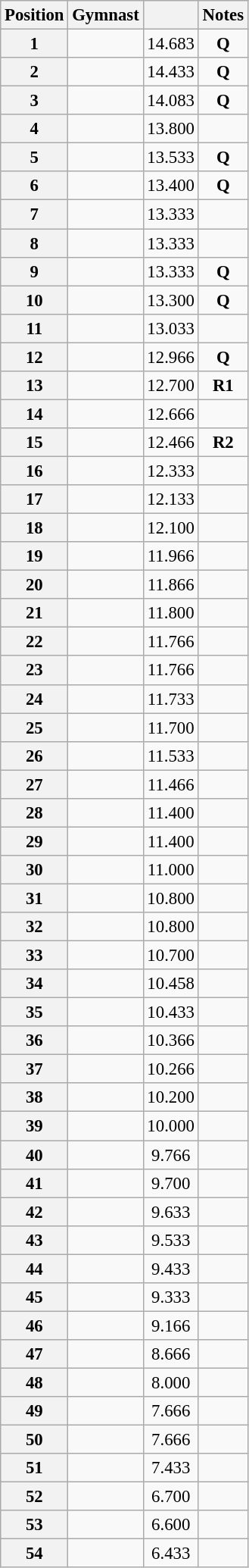<table class="wikitable sortable" style="text-align:center; font-size:95%">
<tr>
<th scope=col>Position</th>
<th scope=col>Gymnast</th>
<th scope=col></th>
<th scope=col>Notes</th>
</tr>
<tr>
<th scope=row>1</th>
<td align=left></td>
<td>14.683</td>
<td><strong>Q</strong></td>
</tr>
<tr>
<th scope=row>2</th>
<td align=left></td>
<td>14.433</td>
<td><strong>Q</strong></td>
</tr>
<tr>
<th scope=row>3</th>
<td align=left></td>
<td>14.083</td>
<td><strong>Q</strong></td>
</tr>
<tr>
<th scope=row>4</th>
<td align=left></td>
<td>13.800</td>
<td></td>
</tr>
<tr>
<th scope=row>5</th>
<td align=left></td>
<td>13.533</td>
<td><strong>Q</strong></td>
</tr>
<tr>
<th scope=row>6</th>
<td align=left></td>
<td>13.400</td>
<td><strong>Q</strong></td>
</tr>
<tr>
<th scope=row>7</th>
<td align=left></td>
<td>13.333</td>
<td></td>
</tr>
<tr>
<th scope=row>8</th>
<td align=left></td>
<td>13.333</td>
<td></td>
</tr>
<tr>
<th scope=row>9</th>
<td align=left></td>
<td>13.333</td>
<td><strong>Q</strong></td>
</tr>
<tr>
<th scope=row>10</th>
<td align=left></td>
<td>13.300</td>
<td><strong>Q</strong></td>
</tr>
<tr>
<th scope=row>11</th>
<td align=left></td>
<td>13.033</td>
<td></td>
</tr>
<tr>
<th scope=row>12</th>
<td align=left></td>
<td>12.966</td>
<td><strong>Q</strong></td>
</tr>
<tr>
<th scope=row>13</th>
<td align=left></td>
<td>12.700</td>
<td><strong>R1</strong></td>
</tr>
<tr>
<th scope=row>14</th>
<td align=left></td>
<td>12.666</td>
<td></td>
</tr>
<tr>
<th scope=row>15</th>
<td align=left></td>
<td>12.466</td>
<td><strong>R2</strong></td>
</tr>
<tr>
<th scope=row>16</th>
<td align=left></td>
<td>12.333</td>
<td></td>
</tr>
<tr>
<th scope=row>17</th>
<td align=left></td>
<td>12.133</td>
<td></td>
</tr>
<tr>
<th scope=row>18</th>
<td align=left></td>
<td>12.100</td>
<td></td>
</tr>
<tr>
<th scope=row>19</th>
<td align=left></td>
<td>11.966</td>
<td></td>
</tr>
<tr>
<th scope=row>20</th>
<td align=left></td>
<td>11.866</td>
<td></td>
</tr>
<tr>
<th scope=row>21</th>
<td align=left></td>
<td>11.800</td>
<td></td>
</tr>
<tr>
<th scope=row>22</th>
<td align=left></td>
<td>11.766</td>
<td></td>
</tr>
<tr>
<th scope=row>23</th>
<td align=left></td>
<td>11.766</td>
<td></td>
</tr>
<tr>
<th scope=row>24</th>
<td align=left></td>
<td>11.733</td>
<td></td>
</tr>
<tr>
<th scope=row>25</th>
<td align=left></td>
<td>11.700</td>
<td></td>
</tr>
<tr>
<th scope=row>26</th>
<td align=left></td>
<td>11.533</td>
<td></td>
</tr>
<tr>
<th scope=row>27</th>
<td align=left></td>
<td>11.466</td>
<td></td>
</tr>
<tr>
<th scope=row>28</th>
<td align=left></td>
<td>11.400</td>
<td></td>
</tr>
<tr>
<th scope=row>29</th>
<td align=left></td>
<td>11.400</td>
<td></td>
</tr>
<tr>
<th scope=row>30</th>
<td align=left></td>
<td>11.000</td>
<td></td>
</tr>
<tr>
<th scope=row>31</th>
<td align=left></td>
<td>10.800</td>
<td></td>
</tr>
<tr>
<th scope=row>32</th>
<td align=left></td>
<td>10.800</td>
<td></td>
</tr>
<tr>
<th scope=row>33</th>
<td align=left></td>
<td>10.700</td>
<td></td>
</tr>
<tr>
<th scope=row>34</th>
<td align=left></td>
<td>10.458</td>
<td></td>
</tr>
<tr>
<th scope=row>35</th>
<td align=left></td>
<td>10.433</td>
<td></td>
</tr>
<tr>
<th scope=row>36</th>
<td align=left></td>
<td>10.366</td>
<td></td>
</tr>
<tr>
<th scope=row>37</th>
<td align=left></td>
<td>10.266</td>
<td></td>
</tr>
<tr>
<th scope=row>38</th>
<td align=left></td>
<td>10.200</td>
<td></td>
</tr>
<tr>
<th scope=row>39</th>
<td align=left></td>
<td>10.000</td>
<td></td>
</tr>
<tr>
<th scope=row>40</th>
<td align=left></td>
<td>9.766</td>
<td></td>
</tr>
<tr>
<th scope=row>41</th>
<td align=left></td>
<td>9.700</td>
<td></td>
</tr>
<tr>
<th scope=row>42</th>
<td align=left></td>
<td>9.633</td>
<td></td>
</tr>
<tr>
<th scope=row>43</th>
<td align=left></td>
<td>9.533</td>
<td></td>
</tr>
<tr>
<th scope=row>44</th>
<td align=left></td>
<td>9.433</td>
<td></td>
</tr>
<tr>
<th scope=row>45</th>
<td align=left></td>
<td>9.333</td>
<td></td>
</tr>
<tr>
<th scope=row>46</th>
<td align=left></td>
<td>9.166</td>
<td></td>
</tr>
<tr>
<th scope=row>47</th>
<td align=left></td>
<td>8.666</td>
<td></td>
</tr>
<tr>
<th scope=row>48</th>
<td align=left></td>
<td>8.000</td>
<td></td>
</tr>
<tr>
<th scope=row>49</th>
<td align=left></td>
<td>7.666</td>
<td></td>
</tr>
<tr>
<th scope=row>50</th>
<td align=left></td>
<td>7.666</td>
<td></td>
</tr>
<tr>
<th scope=row>51</th>
<td align=left></td>
<td>7.433</td>
<td></td>
</tr>
<tr>
<th scope=row>52</th>
<td align=left></td>
<td>6.700</td>
<td></td>
</tr>
<tr>
<th scope=row>53</th>
<td align=left></td>
<td>6.600</td>
<td></td>
</tr>
<tr>
<th scope=row>54</th>
<td align=left></td>
<td>6.433</td>
<td></td>
</tr>
</table>
